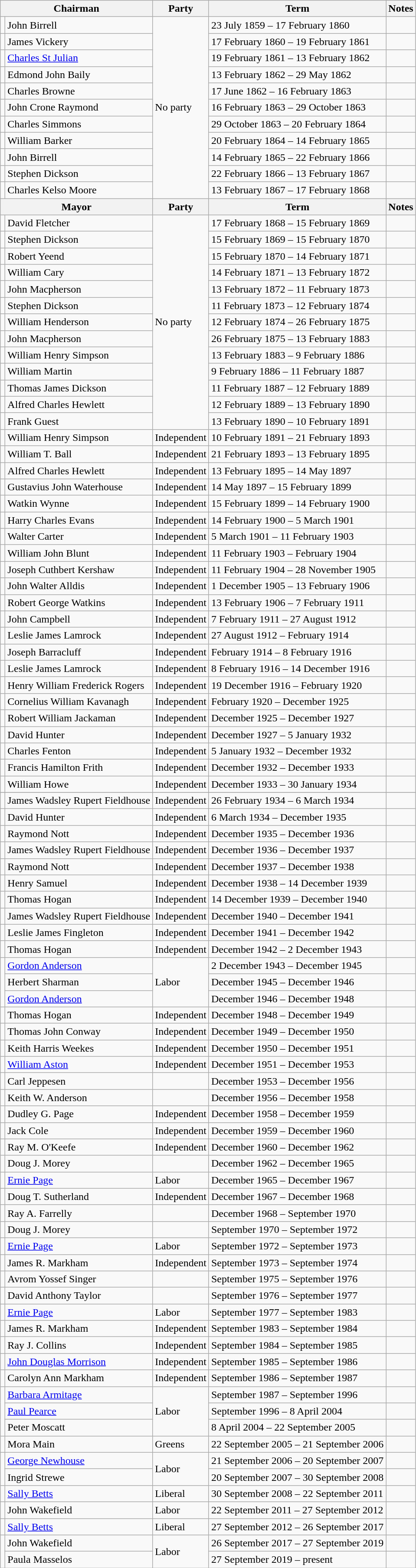<table class="wikitable">
<tr>
<th colspan="2">Chairman</th>
<th>Party</th>
<th>Term</th>
<th>Notes</th>
</tr>
<tr>
<td></td>
<td>John Birrell</td>
<td rowspan=11>No party</td>
<td>23 July 1859 – 17 February 1860</td>
<td></td>
</tr>
<tr>
<td></td>
<td>James Vickery</td>
<td>17 February 1860 – 19 February 1861</td>
<td></td>
</tr>
<tr>
<td></td>
<td><a href='#'>Charles St Julian</a></td>
<td>19 February 1861 – 13 February 1862</td>
<td></td>
</tr>
<tr>
<td></td>
<td>Edmond John Baily</td>
<td>13 February 1862 – 29 May 1862</td>
<td></td>
</tr>
<tr>
<td></td>
<td>Charles Browne</td>
<td>17 June 1862 – 16 February 1863</td>
<td></td>
</tr>
<tr>
<td></td>
<td>John Crone Raymond</td>
<td>16 February 1863 – 29 October 1863</td>
<td></td>
</tr>
<tr>
<td></td>
<td>Charles Simmons</td>
<td>29 October 1863 – 20 February 1864</td>
<td></td>
</tr>
<tr>
<td></td>
<td>William Barker</td>
<td>20 February 1864 – 14 February 1865</td>
<td></td>
</tr>
<tr>
<td></td>
<td>John Birrell</td>
<td>14 February 1865 – 22 February 1866</td>
<td></td>
</tr>
<tr>
<td></td>
<td>Stephen Dickson</td>
<td>22 February 1866 – 13 February 1867</td>
<td></td>
</tr>
<tr>
<td></td>
<td>Charles Kelso Moore</td>
<td>13 February 1867 – 17 February 1868</td>
<td></td>
</tr>
<tr>
<th colspan="2">Mayor</th>
<th>Party</th>
<th>Term</th>
<th>Notes</th>
</tr>
<tr>
<td></td>
<td>David Fletcher</td>
<td rowspan=13>No party</td>
<td>17 February 1868 – 15 February 1869</td>
<td></td>
</tr>
<tr>
<td></td>
<td>Stephen Dickson</td>
<td>15 February 1869 – 15 February 1870</td>
<td></td>
</tr>
<tr>
<td></td>
<td>Robert Yeend</td>
<td>15 February 1870 – 14 February 1871</td>
<td></td>
</tr>
<tr>
<td></td>
<td>William Cary</td>
<td>14 February 1871 – 13 February 1872</td>
<td></td>
</tr>
<tr>
<td></td>
<td>John Macpherson</td>
<td>13 February 1872 – 11 February 1873</td>
<td></td>
</tr>
<tr>
<td></td>
<td>Stephen Dickson</td>
<td>11 February 1873 – 12 February 1874</td>
<td></td>
</tr>
<tr>
<td></td>
<td>William Henderson</td>
<td>12 February 1874 – 26 February 1875</td>
<td></td>
</tr>
<tr>
<td></td>
<td>John Macpherson</td>
<td>26 February 1875 – 13 February 1883</td>
<td></td>
</tr>
<tr>
<td></td>
<td>William Henry Simpson</td>
<td>13 February 1883 – 9 February 1886</td>
<td></td>
</tr>
<tr>
<td></td>
<td>William Martin</td>
<td>9 February 1886 – 11 February 1887</td>
<td></td>
</tr>
<tr>
<td></td>
<td>Thomas James Dickson</td>
<td>11 February 1887 – 12 February 1889</td>
<td></td>
</tr>
<tr>
<td></td>
<td>Alfred Charles Hewlett</td>
<td>12 February 1889 – 13 February 1890</td>
<td></td>
</tr>
<tr>
<td></td>
<td>Frank Guest</td>
<td>13 February 1890 – 10 February 1891</td>
<td></td>
</tr>
<tr>
<td></td>
<td>William Henry Simpson</td>
<td>Independent</td>
<td>10 February 1891 – 21 February 1893</td>
<td></td>
</tr>
<tr>
<td></td>
<td>William T. Ball</td>
<td>Independent</td>
<td>21 February 1893 – 13 February 1895</td>
<td></td>
</tr>
<tr>
<td></td>
<td>Alfred Charles Hewlett</td>
<td>Independent</td>
<td>13 February 1895 – 14 May 1897</td>
<td></td>
</tr>
<tr>
<td></td>
<td>Gustavius John Waterhouse</td>
<td>Independent</td>
<td>14 May 1897 – 15 February 1899</td>
<td></td>
</tr>
<tr>
<td></td>
<td>Watkin Wynne</td>
<td>Independent</td>
<td>15 February 1899 – 14 February 1900</td>
<td></td>
</tr>
<tr>
<td></td>
<td>Harry Charles Evans</td>
<td>Independent</td>
<td>14 February 1900 – 5 March 1901</td>
<td></td>
</tr>
<tr>
<td></td>
<td>Walter Carter</td>
<td>Independent</td>
<td>5 March 1901 – 11 February 1903</td>
<td></td>
</tr>
<tr>
<td></td>
<td>William John Blunt</td>
<td>Independent</td>
<td>11 February 1903 – February 1904</td>
<td></td>
</tr>
<tr>
<td></td>
<td>Joseph Cuthbert Kershaw</td>
<td>Independent</td>
<td>11 February 1904 – 28 November 1905</td>
<td></td>
</tr>
<tr>
<td></td>
<td>John Walter Alldis</td>
<td>Independent</td>
<td>1 December 1905 – 13 February 1906</td>
<td></td>
</tr>
<tr>
<td></td>
<td>Robert George Watkins</td>
<td>Independent</td>
<td>13 February 1906 – 7 February 1911</td>
<td></td>
</tr>
<tr>
<td></td>
<td>John Campbell</td>
<td>Independent</td>
<td>7 February 1911 – 27 August 1912</td>
<td></td>
</tr>
<tr>
<td></td>
<td>Leslie James Lamrock</td>
<td>Independent</td>
<td>27 August 1912 – February 1914</td>
<td></td>
</tr>
<tr>
<td></td>
<td>Joseph Barracluff</td>
<td>Independent</td>
<td>February 1914 – 8 February 1916</td>
<td></td>
</tr>
<tr>
<td></td>
<td>Leslie James Lamrock</td>
<td>Independent</td>
<td>8 February 1916 – 14 December 1916</td>
<td></td>
</tr>
<tr>
<td></td>
<td>Henry William Frederick Rogers</td>
<td>Independent</td>
<td>19 December 1916 – February 1920</td>
<td></td>
</tr>
<tr>
<td></td>
<td>Cornelius William Kavanagh</td>
<td>Independent</td>
<td>February 1920 – December 1925</td>
<td></td>
</tr>
<tr>
<td></td>
<td>Robert William Jackaman</td>
<td>Independent</td>
<td>December 1925 – December 1927</td>
<td></td>
</tr>
<tr>
<td></td>
<td>David Hunter</td>
<td>Independent</td>
<td>December 1927 – 5 January 1932</td>
<td></td>
</tr>
<tr>
<td></td>
<td>Charles Fenton</td>
<td>Independent</td>
<td>5 January 1932 – December 1932</td>
<td></td>
</tr>
<tr>
<td></td>
<td>Francis Hamilton Frith</td>
<td>Independent</td>
<td>December 1932 – December 1933</td>
<td></td>
</tr>
<tr>
<td></td>
<td>William Howe</td>
<td>Independent</td>
<td>December 1933 – 30 January 1934</td>
<td></td>
</tr>
<tr>
</tr>
<tr>
<td></td>
<td>James Wadsley Rupert Fieldhouse</td>
<td>Independent</td>
<td>26 February 1934 – 6 March 1934</td>
<td></td>
</tr>
<tr>
<td></td>
<td>David Hunter</td>
<td>Independent</td>
<td>6 March 1934 – December 1935</td>
<td></td>
</tr>
<tr>
<td></td>
<td>Raymond Nott</td>
<td>Independent</td>
<td>December 1935 – December 1936</td>
<td></td>
</tr>
<tr>
<td></td>
<td>James Wadsley Rupert Fieldhouse</td>
<td>Independent</td>
<td>December 1936 – December 1937</td>
<td></td>
</tr>
<tr>
<td></td>
<td>Raymond Nott</td>
<td>Independent</td>
<td>December 1937 – December 1938</td>
<td></td>
</tr>
<tr>
<td></td>
<td>Henry Samuel</td>
<td>Independent</td>
<td>December 1938 – 14 December 1939</td>
<td></td>
</tr>
<tr>
<td></td>
<td>Thomas Hogan</td>
<td>Independent</td>
<td>14 December 1939 – December 1940</td>
<td></td>
</tr>
<tr>
<td></td>
<td>James Wadsley Rupert Fieldhouse</td>
<td>Independent</td>
<td>December 1940 – December 1941</td>
<td></td>
</tr>
<tr>
<td></td>
<td>Leslie James Fingleton</td>
<td>Independent</td>
<td>December 1941 – December 1942</td>
<td></td>
</tr>
<tr>
<td></td>
<td>Thomas Hogan</td>
<td>Independent</td>
<td>December 1942 – 2 December 1943</td>
<td></td>
</tr>
<tr>
<td rowspan=3 ></td>
<td><a href='#'>Gordon Anderson</a></td>
<td rowspan=3>Labor</td>
<td>2 December 1943 – December 1945</td>
<td></td>
</tr>
<tr>
<td>Herbert Sharman</td>
<td>December 1945 – December 1946</td>
<td></td>
</tr>
<tr>
<td><a href='#'>Gordon Anderson</a></td>
<td>December 1946 – December 1948</td>
<td></td>
</tr>
<tr>
<td></td>
<td>Thomas Hogan</td>
<td>Independent</td>
<td>December 1948 – December 1949</td>
<td></td>
</tr>
<tr>
<td></td>
<td>Thomas John Conway</td>
<td>Independent</td>
<td>December 1949 – December 1950</td>
<td></td>
</tr>
<tr>
<td></td>
<td>Keith Harris Weekes</td>
<td>Independent</td>
<td>December 1950 – December 1951</td>
<td></td>
</tr>
<tr>
<td></td>
<td><a href='#'>William Aston</a></td>
<td>Independent</td>
<td>December 1951 – December 1953</td>
<td></td>
</tr>
<tr>
<td></td>
<td>Carl Jeppesen</td>
<td></td>
<td>December 1953 – December 1956</td>
<td></td>
</tr>
<tr>
<td></td>
<td>Keith W. Anderson</td>
<td></td>
<td>December 1956 – December 1958</td>
<td></td>
</tr>
<tr>
<td></td>
<td>Dudley G. Page</td>
<td>Independent</td>
<td>December 1958 – December 1959</td>
<td></td>
</tr>
<tr>
<td></td>
<td>Jack Cole</td>
<td>Independent</td>
<td>December 1959 – December 1960</td>
<td></td>
</tr>
<tr>
<td></td>
<td>Ray M. O'Keefe</td>
<td>Independent</td>
<td>December 1960 – December 1962</td>
<td></td>
</tr>
<tr>
<td></td>
<td>Doug J. Morey</td>
<td></td>
<td>December 1962 – December 1965</td>
<td></td>
</tr>
<tr>
<td></td>
<td><a href='#'>Ernie Page</a></td>
<td>Labor</td>
<td>December 1965 – December 1967</td>
<td></td>
</tr>
<tr>
<td></td>
<td>Doug T. Sutherland</td>
<td>Independent</td>
<td>December 1967 – December 1968</td>
<td></td>
</tr>
<tr>
<td></td>
<td>Ray A. Farrelly</td>
<td></td>
<td>December 1968 – September 1970</td>
<td></td>
</tr>
<tr>
<td></td>
<td>Doug J. Morey</td>
<td></td>
<td>September 1970 – September 1972</td>
<td></td>
</tr>
<tr>
<td></td>
<td><a href='#'>Ernie Page</a></td>
<td>Labor</td>
<td>September 1972 – September 1973</td>
<td></td>
</tr>
<tr>
<td></td>
<td>James R. Markham</td>
<td>Independent</td>
<td>September 1973 – September 1974</td>
<td></td>
</tr>
<tr>
<td></td>
<td>Avrom Yossef Singer</td>
<td></td>
<td>September 1975 – September 1976</td>
<td></td>
</tr>
<tr>
<td></td>
<td>David Anthony Taylor</td>
<td></td>
<td>September 1976 – September 1977</td>
<td></td>
</tr>
<tr>
<td></td>
<td><a href='#'>Ernie Page</a></td>
<td>Labor</td>
<td>September 1977 – September 1983</td>
<td></td>
</tr>
<tr>
<td></td>
<td>James R. Markham</td>
<td>Independent</td>
<td>September 1983 – September 1984</td>
<td></td>
</tr>
<tr>
<td></td>
<td>Ray J. Collins</td>
<td>Independent</td>
<td>September 1984 – September 1985</td>
<td></td>
</tr>
<tr>
<td></td>
<td><a href='#'>John Douglas Morrison</a> </td>
<td>Independent</td>
<td>September 1985 – September 1986</td>
<td></td>
</tr>
<tr>
<td></td>
<td>Carolyn Ann Markham</td>
<td>Independent</td>
<td>September 1986 – September 1987</td>
<td></td>
</tr>
<tr>
<td rowspan=3 ></td>
<td><a href='#'>Barbara Armitage</a> </td>
<td rowspan=3>Labor</td>
<td>September 1987 – September 1996</td>
<td></td>
</tr>
<tr>
<td><a href='#'>Paul Pearce</a></td>
<td>September 1996 – 8 April 2004</td>
<td></td>
</tr>
<tr>
<td>Peter Moscatt</td>
<td>8 April 2004 – 22 September 2005</td>
<td></td>
</tr>
<tr>
<td></td>
<td>Mora Main</td>
<td>Greens</td>
<td>22 September 2005 – 21 September 2006</td>
<td></td>
</tr>
<tr>
<td rowspan=2 ></td>
<td><a href='#'>George Newhouse</a></td>
<td rowspan=2>Labor</td>
<td>21 September 2006 – 20 September 2007</td>
<td></td>
</tr>
<tr>
<td>Ingrid Strewe</td>
<td>20 September 2007 – 30 September 2008</td>
<td></td>
</tr>
<tr>
<td></td>
<td><a href='#'>Sally Betts</a></td>
<td>Liberal</td>
<td>30 September 2008 – 22 September 2011</td>
<td></td>
</tr>
<tr>
<td></td>
<td>John Wakefield</td>
<td>Labor</td>
<td>22 September 2011 – 27 September 2012</td>
<td></td>
</tr>
<tr>
<td></td>
<td><a href='#'>Sally Betts</a></td>
<td>Liberal</td>
<td>27 September 2012 – 26 September 2017</td>
<td></td>
</tr>
<tr>
<td rowspan=2 ></td>
<td>John Wakefield</td>
<td rowspan=2>Labor</td>
<td>26 September 2017 – 27 September 2019</td>
<td></td>
</tr>
<tr>
<td>Paula Masselos</td>
<td>27 September 2019 – present</td>
<td></td>
</tr>
</table>
